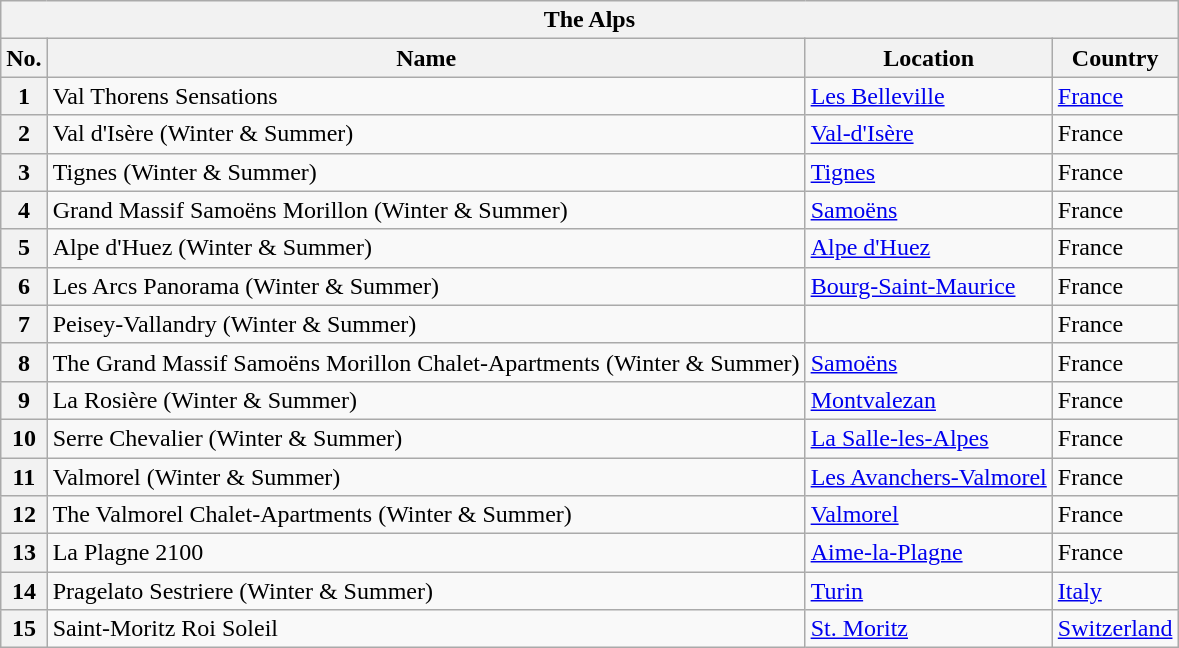<table class="wikitable sortable">
<tr>
<th colspan="5">The Alps</th>
</tr>
<tr>
<th>No.</th>
<th>Name</th>
<th>Location</th>
<th>Country</th>
</tr>
<tr>
<th>1</th>
<td>Val Thorens Sensations</td>
<td><a href='#'>Les Belleville</a></td>
<td><a href='#'>France</a></td>
</tr>
<tr>
<th>2</th>
<td>Val d'Isère (Winter & Summer)</td>
<td><a href='#'>Val-d'Isère</a></td>
<td>France</td>
</tr>
<tr>
<th>3</th>
<td>Tignes (Winter & Summer)</td>
<td><a href='#'>Tignes</a></td>
<td>France</td>
</tr>
<tr>
<th>4</th>
<td>Grand Massif Samoëns Morillon (Winter & Summer)</td>
<td><a href='#'>Samoëns</a></td>
<td>France</td>
</tr>
<tr>
<th>5</th>
<td>Alpe d'Huez (Winter & Summer)</td>
<td><a href='#'>Alpe d'Huez</a></td>
<td>France</td>
</tr>
<tr>
<th>6</th>
<td>Les Arcs Panorama (Winter & Summer)</td>
<td><a href='#'>Bourg-Saint-Maurice</a></td>
<td>France</td>
</tr>
<tr>
<th>7</th>
<td>Peisey-Vallandry (Winter & Summer)</td>
<td></td>
<td>France</td>
</tr>
<tr>
<th>8</th>
<td>The Grand Massif Samoëns Morillon Chalet-Apartments (Winter & Summer)</td>
<td><a href='#'>Samoëns</a></td>
<td>France</td>
</tr>
<tr>
<th>9</th>
<td>La Rosière (Winter & Summer)</td>
<td><a href='#'>Montvalezan</a></td>
<td>France</td>
</tr>
<tr>
<th>10</th>
<td>Serre Chevalier (Winter & Summer)</td>
<td><a href='#'>La Salle-les-Alpes</a></td>
<td>France</td>
</tr>
<tr>
<th>11</th>
<td>Valmorel (Winter & Summer)</td>
<td><a href='#'>Les Avanchers-Valmorel</a></td>
<td>France</td>
</tr>
<tr>
<th>12</th>
<td>The Valmorel Chalet-Apartments  (Winter & Summer)</td>
<td><a href='#'>Valmorel</a></td>
<td>France</td>
</tr>
<tr>
<th>13</th>
<td>La Plagne 2100</td>
<td><a href='#'>Aime-la-Plagne</a></td>
<td>France</td>
</tr>
<tr>
<th>14</th>
<td>Pragelato Sestriere (Winter & Summer)</td>
<td><a href='#'>Turin</a></td>
<td><a href='#'>Italy</a></td>
</tr>
<tr>
<th>15</th>
<td>Saint-Moritz Roi Soleil</td>
<td><a href='#'>St. Moritz</a></td>
<td><a href='#'>Switzerland</a></td>
</tr>
</table>
